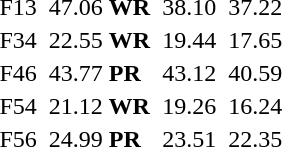<table>
<tr>
<td>F13 <br></td>
<td></td>
<td>47.06 <strong>WR</strong></td>
<td></td>
<td>38.10</td>
<td></td>
<td>37.22</td>
</tr>
<tr>
<td>F34 <br></td>
<td></td>
<td>22.55 <strong>WR</strong></td>
<td></td>
<td>19.44</td>
<td></td>
<td>17.65</td>
</tr>
<tr>
<td>F46 <br></td>
<td></td>
<td>43.77<strong> PR</strong></td>
<td></td>
<td>43.12</td>
<td></td>
<td>40.59</td>
</tr>
<tr>
<td>F54 <br></td>
<td></td>
<td>21.12<strong> WR</strong></td>
<td></td>
<td>19.26</td>
<td></td>
<td>16.24</td>
</tr>
<tr>
<td>F56 <br></td>
<td></td>
<td>24.99<strong> PR</strong></td>
<td></td>
<td>23.51</td>
<td></td>
<td>22.35</td>
</tr>
</table>
